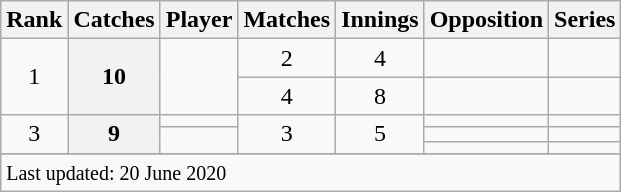<table class="wikitable plainrowheaders sortable">
<tr>
<th scope=col>Rank</th>
<th scope=col>Catches</th>
<th scope=col>Player</th>
<th scope=col>Matches</th>
<th scope=col>Innings</th>
<th scope=col>Opposition</th>
<th scope=col>Series</th>
</tr>
<tr>
<td align=center rowspan=2>1</td>
<th scope=row style="text-align:center;" rowspan=2>10</th>
<td rowspan=2></td>
<td align=center>2</td>
<td align=center>4</td>
<td></td>
<td></td>
</tr>
<tr>
<td align=center>4</td>
<td align=center>8</td>
<td></td>
<td></td>
</tr>
<tr>
<td align=center rowspan=3>3</td>
<th scope=row style="text-align:center;" rowspan=3>9</th>
<td></td>
<td align=center rowspan=3>3</td>
<td align=center rowspan=3>5</td>
<td></td>
<td></td>
</tr>
<tr>
<td rowspan=2></td>
<td></td>
<td></td>
</tr>
<tr>
<td></td>
<td></td>
</tr>
<tr>
</tr>
<tr class=sortbottom>
<td colspan=7><small>Last updated: 20 June 2020</small></td>
</tr>
</table>
